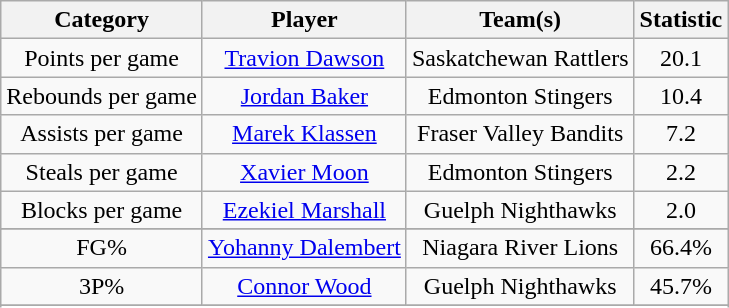<table class="wikitable" style="text-align:center">
<tr>
<th>Category</th>
<th>Player</th>
<th>Team(s)</th>
<th>Statistic</th>
</tr>
<tr>
<td>Points per game</td>
<td><a href='#'>Travion Dawson</a></td>
<td>Saskatchewan Rattlers</td>
<td>20.1</td>
</tr>
<tr>
<td>Rebounds per game</td>
<td><a href='#'>Jordan Baker</a></td>
<td>Edmonton Stingers</td>
<td>10.4</td>
</tr>
<tr>
<td>Assists per game</td>
<td><a href='#'>Marek Klassen</a></td>
<td>Fraser Valley Bandits</td>
<td>7.2</td>
</tr>
<tr>
<td>Steals per game</td>
<td><a href='#'>Xavier Moon</a></td>
<td>Edmonton Stingers</td>
<td>2.2</td>
</tr>
<tr>
<td>Blocks per game</td>
<td><a href='#'>Ezekiel Marshall</a></td>
<td>Guelph Nighthawks</td>
<td>2.0</td>
</tr>
<tr>
</tr>
<tr>
<td>FG%</td>
<td><a href='#'>Yohanny Dalembert</a></td>
<td>Niagara River Lions</td>
<td>66.4%</td>
</tr>
<tr>
<td>3P%</td>
<td><a href='#'>Connor Wood</a></td>
<td>Guelph Nighthawks</td>
<td>45.7%</td>
</tr>
<tr>
</tr>
<tr>
</tr>
</table>
